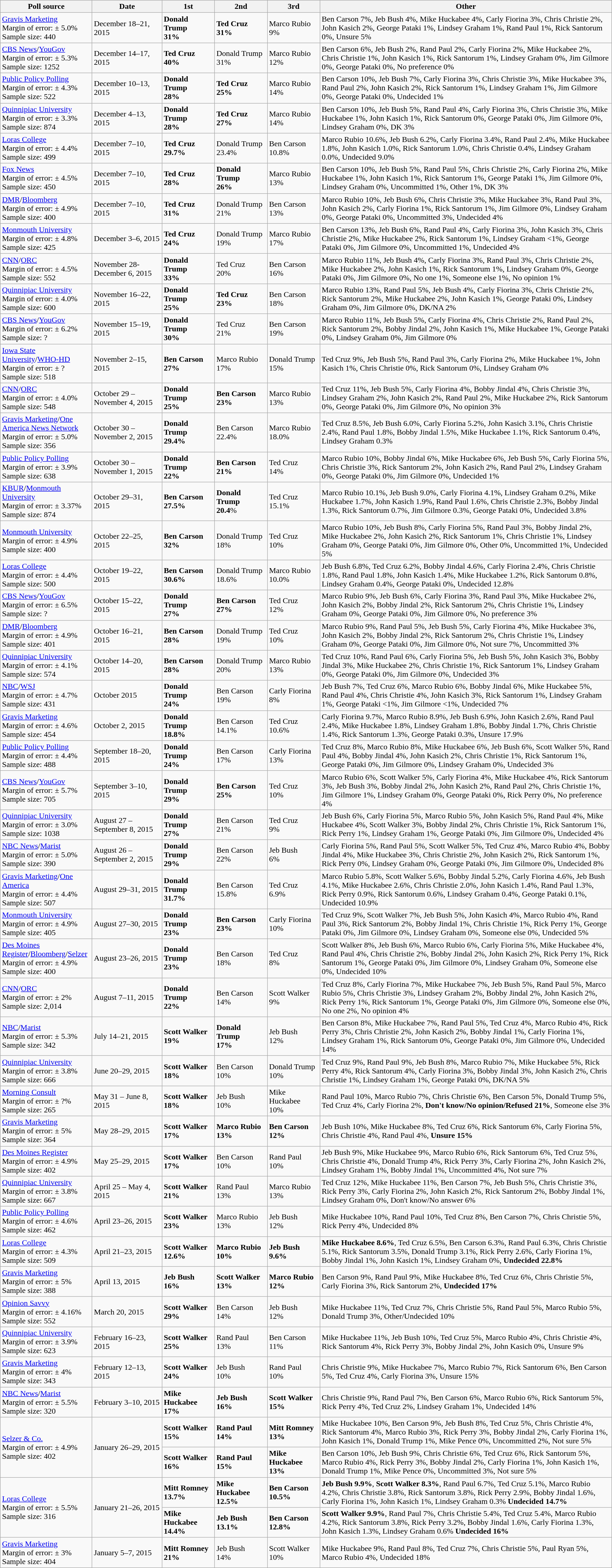<table class="wikitable">
<tr>
<th style="width:180px;">Poll source</th>
<th style="width:135px;">Date</th>
<th style="width:100px;">1st</th>
<th style="width:100px;">2nd</th>
<th style="width:100px;">3rd</th>
<th>Other</th>
</tr>
<tr>
<td><a href='#'>Gravis Marketing</a><br>Margin of error: ± 5.0%
<br>Sample size: 440</td>
<td>December 18–21, 2015</td>
<td><strong>Donald Trump<br>31%</strong></td>
<td><strong>Ted Cruz<br>31%</strong></td>
<td>Marco Rubio<br>9%</td>
<td>Ben Carson 7%, Jeb Bush 4%, Mike Huckabee 4%, Carly Fiorina 3%, Chris Christie 2%, John Kasich 2%, George Pataki 1%, Lindsey Graham 1%, Rand Paul 1%, Rick Santorum 0%, Unsure 5%</td>
</tr>
<tr>
<td><a href='#'>CBS News</a>/<a href='#'>YouGov</a><br>Margin of error: ± 5.3%
<br>Sample size: 1252</td>
<td>December 14–17, 2015</td>
<td><strong>Ted Cruz<br>40%</strong></td>
<td>Donald Trump<br>31%</td>
<td>Marco Rubio<br>12%</td>
<td>Ben Carson 6%, Jeb Bush 2%, Rand Paul 2%, Carly Fiorina 2%, Mike Huckabee 2%, Chris Christie 1%, John Kasich 1%, Rick Santorum 1%, Lindsey Graham 0%, Jim Gilmore 0%, George Pataki 0%, No preference 0%</td>
</tr>
<tr>
<td><a href='#'>Public Policy Polling</a><br>Margin of error: ± 4.3%
<br>Sample size: 522</td>
<td>December 10–13, 2015</td>
<td><strong>Donald Trump<br>28%</strong></td>
<td><strong>Ted Cruz<br>25%</strong></td>
<td>Marco Rubio<br>14%</td>
<td>Ben Carson 10%, Jeb Bush 7%, Carly Fiorina 3%, Chris Christie 3%, Mike Huckabee 3%, Rand Paul 2%, John Kasich 2%, Rick Santorum 1%, Lindsey Graham 1%, Jim Gilmore 0%, George Pataki 0%, Undecided 1%</td>
</tr>
<tr>
<td><a href='#'>Quinnipiac University</a><br>Margin of error: ± 3.3%
<br>Sample size: 874</td>
<td>December 4–13, 2015</td>
<td><strong>Donald Trump<br>28%</strong></td>
<td><strong>Ted Cruz<br>27%</strong></td>
<td>Marco Rubio<br>14%</td>
<td>Ben Carson 10%, Jeb Bush 5%, Rand Paul 4%, Carly Fiorina 3%, Chris Christie 3%, Mike Huckabee 1%, John Kasich 1%, Rick Santorum 0%, George Pataki 0%, Jim Gilmore 0%, Lindsey Graham 0%, DK 3%</td>
</tr>
<tr>
<td><a href='#'>Loras College</a><br>Margin of error: ± 4.4%
<br>Sample size: 499</td>
<td>December 7–10, 2015</td>
<td><strong>Ted Cruz<br>29.7%</strong></td>
<td>Donald Trump<br>23.4%</td>
<td>Ben Carson<br>10.8%</td>
<td>Marco Rubio 10.6%, Jeb Bush 6.2%, Carly Fiorina 3.4%, Rand Paul 2.4%, Mike Huckabee 1.8%, John Kasich 1.0%, Rick Santorum 1.0%, Chris Christie 0.4%, Lindsey Graham 0.0%, Undecided 9.0%</td>
</tr>
<tr>
<td><a href='#'>Fox News</a><br>Margin of error: ± 4.5%
<br>Sample size: 450</td>
<td>December 7–10, 2015</td>
<td><strong>Ted Cruz<br>28%</strong></td>
<td><strong>Donald Trump<br>26%</strong></td>
<td>Marco Rubio<br>13%</td>
<td>Ben Carson 10%, Jeb Bush 5%, Rand Paul 5%, Chris Christie 2%, Carly Fiorina 2%, Mike Huckabee 1%, John Kasich 1%, Rick Santorum 1%, George Pataki 1%, Jim Gilmore 0%, Lindsey Graham 0%, Uncommitted 1%, Other 1%, DK 3%</td>
</tr>
<tr>
<td><a href='#'>DMR</a>/<a href='#'>Bloomberg</a><br>Margin of error: ± 4.9%
<br>Sample size: 400</td>
<td>December 7–10, 2015</td>
<td><strong>Ted Cruz<br>31%</strong></td>
<td>Donald Trump<br>21%</td>
<td>Ben Carson<br>13%</td>
<td>Marco Rubio 10%, Jeb Bush 6%, Chris Christie 3%, Mike Huckabee 3%, Rand Paul 3%, John Kasich 2%, Carly Fiorina 1%, Rick Santorum 1%, Jim Gilmore 0%, Lindsey Graham 0%, George Pataki 0%, Uncommitted 3%, Undecided 4%</td>
</tr>
<tr>
<td><a href='#'>Monmouth University</a><br>Margin of error: ± 4.8%
<br>Sample size: 425</td>
<td>December 3–6, 2015</td>
<td><strong>Ted Cruz<br>24%</strong></td>
<td>Donald Trump<br>19%</td>
<td>Marco Rubio<br>17%</td>
<td>Ben Carson 13%, Jeb Bush 6%, Rand Paul 4%, Carly Fiorina 3%, John Kasich 3%, Chris Christie 2%, Mike Huckabee 2%, Rick Santorum 1%, Lindsey Graham <1%, George Pataki 0%, Jim Gilmore 0%, Uncommitted 1%, Undecided 4%</td>
</tr>
<tr>
<td><a href='#'>CNN</a>/<a href='#'>ORC</a><br>Margin of error: ± 4.5%
<br>Sample size: 552</td>
<td>November 28-<br>December 6, 2015</td>
<td><strong>Donald Trump<br>33%</strong></td>
<td>Ted Cruz<br>20%</td>
<td>Ben Carson<br>16%</td>
<td>Marco Rubio 11%, Jeb Bush 4%, Carly Fiorina 3%, Rand Paul 3%, Chris Christie 2%, Mike Huckabee 2%,  John Kasich 1%, Rick Santorum 1%, Lindsey Graham 0%, George Pataki 0%, Jim Gilmore 0%, No one 1%, Someone else 1%, No opinion 1%</td>
</tr>
<tr>
<td><a href='#'>Quinnipiac University</a><br>Margin of error: ± 4.0%
<br>Sample size: 600</td>
<td>November 16–22, 2015</td>
<td><strong>Donald Trump<br>25%</strong></td>
<td><strong>Ted Cruz<br>23%</strong></td>
<td>Ben Carson<br>18%</td>
<td>Marco Rubio 13%, Rand Paul 5%, Jeb Bush 4%, Carly Fiorina 3%, Chris Christie 2%, Rick Santorum 2%, Mike Huckabee 2%, John Kasich 1%, George Pataki 0%, Lindsey Graham 0%, Jim Gilmore 0%, DK/NA 2%</td>
</tr>
<tr>
<td><a href='#'>CBS News</a>/<a href='#'>YouGov</a><br>Margin of error: ± 6.2%
<br>Sample size: ?</td>
<td>November 15–19, 2015</td>
<td><strong>Donald Trump<br>30%</strong></td>
<td>Ted Cruz<br>21%</td>
<td>Ben Carson<br>19%</td>
<td>Marco Rubio 11%, Jeb Bush 5%, Carly Fiorina 4%, Chris Christie 2%, Rand Paul 2%, Rick Santorum 2%, Bobby Jindal 2%, John Kasich 1%, Mike Huckabee 1%, George Pataki 0%, Lindsey Graham 0%, Jim Gilmore 0%</td>
</tr>
<tr>
<td><a href='#'>Iowa State University</a>/<a href='#'>WHO-HD</a><br>Margin of error: ± ?
<br>Sample size: 518</td>
<td>November 2–15, 2015</td>
<td><strong>Ben Carson<br>27%</strong></td>
<td>Marco Rubio<br>17%</td>
<td>Donald Trump<br>15%</td>
<td>Ted Cruz 9%, Jeb Bush 5%, Rand Paul 3%, Carly Fiorina 2%, Mike Huckabee 1%, John Kasich 1%, Chris Christie 0%, Rick Santorum 0%, Lindsey Graham 0%</td>
</tr>
<tr>
<td><a href='#'>CNN</a>/<a href='#'>ORC</a><br>Margin of error: ± 4.0%
<br>Sample size: 548</td>
<td>October 29 – November 4, 2015</td>
<td><strong>Donald Trump<br>25%</strong></td>
<td><strong>Ben Carson<br>23%</strong></td>
<td>Marco Rubio<br>13%</td>
<td>Ted Cruz 11%, Jeb Bush 5%, Carly Fiorina 4%, Bobby Jindal 4%, Chris Christie 3%, Lindsey Graham 2%, John Kasich 2%, Rand Paul 2%, Mike Huckabee 2%, Rick Santorum 0%, George Pataki 0%, Jim Gilmore 0%, No opinion 3%</td>
</tr>
<tr>
<td><a href='#'>Gravis Marketing</a>/<a href='#'>One America News Network</a><br>Margin of error: ± 5.0%
<br>Sample size: 356</td>
<td>October 30 – November 2, 2015</td>
<td><strong>Donald Trump<br>29.4%</strong></td>
<td>Ben Carson<br>22.4%</td>
<td>Marco Rubio<br>18.0%</td>
<td>Ted Cruz 8.5%, Jeb Bush 6.0%, Carly Fiorina 5.2%, John Kasich 3.1%, Chris Christie 2.4%, Rand Paul 1.8%, Bobby Jindal 1.5%, Mike Huckabee 1.1%, Rick Santorum 0.4%, Lindsey Graham 0.3%</td>
</tr>
<tr>
<td><a href='#'>Public Policy Polling</a><br>Margin of error: ± 3.9%
<br>Sample size: 638</td>
<td>October 30 – November 1, 2015</td>
<td><strong>Donald Trump<br>22%</strong></td>
<td><strong>Ben Carson<br>21%</strong></td>
<td>Ted Cruz<br>14%</td>
<td>Marco Rubio 10%, Bobby Jindal 6%, Mike Huckabee 6%, Jeb Bush 5%, Carly Fiorina 5%, Chris Christie 3%, Rick Santorum 2%, John Kasich 2%, Rand Paul 2%, Lindsey Graham 0%, George Pataki 0%, Jim Gilmore 0%, Undecided 1%</td>
</tr>
<tr>
<td><a href='#'>KBUR</a>/<a href='#'>Monmouth University</a><br>Margin of error: ± 3.37%
<br>Sample size: 874</td>
<td>October 29–31, 2015</td>
<td><strong>Ben Carson<br>27.5%</strong></td>
<td><strong>Donald Trump<br>20.4</strong>%</td>
<td>Ted Cruz<br> 15.1%</td>
<td>Marco Rubio 10.1%, Jeb Bush 9.0%, Carly Fiorina 4.1%, Lindsey Graham 0.2%, Mike Huckabee 1.7%, John Kasich 1.9%, Rand Paul 1.6%, Chris Christie 2.3%, Bobby Jindal 1.3%, Rick Santorum 0.7%, Jim Gilmore 0.3%, George Pataki 0%, Undecided 3.8%</td>
</tr>
<tr>
<td><a href='#'>Monmouth University</a><br>Margin of error: ± 4.9%
<br>Sample size: 400</td>
<td>October 22–25, 2015</td>
<td><strong>Ben Carson<br>32%</strong></td>
<td>Donald Trump<br>18%</td>
<td>Ted Cruz<br>10%</td>
<td>Marco Rubio 10%, Jeb Bush 8%, Carly Fiorina 5%, Rand Paul 3%, Bobby Jindal 2%, Mike Huckabee 2%, John Kasich 2%, Rick Santorum 1%, Chris Christie 1%, Lindsey Graham 0%, George Pataki 0%, Jim Gilmore 0%, Other 0%, Uncommitted 1%, Undecided 5%</td>
</tr>
<tr>
<td><a href='#'>Loras College</a><br>Margin of error: ± 4.4%
<br>Sample size: 500</td>
<td>October 19–22, 2015</td>
<td><strong>Ben Carson<br>30.6%</strong></td>
<td>Donald Trump<br>18.6%</td>
<td>Marco Rubio<br>10.0%</td>
<td>Jeb Bush 6.8%, Ted Cruz 6.2%, Bobby Jindal 4.6%, Carly Fiorina 2.4%, Chris Christie 1.8%, Rand Paul 1.8%, John Kasich 1.4%, Mike Huckabee 1.2%, Rick Santorum 0.8%, Lindsey Graham 0.4%, George Pataki 0%, Undecided 12.8%</td>
</tr>
<tr>
<td><a href='#'>CBS News</a>/<a href='#'>YouGov</a><br>Margin of error: ± 6.5%
<br>Sample size: ?</td>
<td>October 15–22, 2015</td>
<td><strong>Donald Trump<br>27%</strong></td>
<td><strong>Ben Carson<br>27%</strong></td>
<td>Ted Cruz<br>12%</td>
<td>Marco Rubio 9%, Jeb Bush 6%, Carly Fiorina 3%, Rand Paul 3%, Mike Huckabee 2%, John Kasich 2%, Bobby Jindal 2%, Rick Santorum 2%, Chris Christie 1%, Lindsey Graham 0%, George Pataki 0%, Jim Gilmore 0%, No preference 3%</td>
</tr>
<tr>
<td><a href='#'>DMR</a>/<a href='#'>Bloomberg</a><br>Margin of error: ± 4.9%
<br>Sample size: 401</td>
<td>October 16–21, 2015</td>
<td><strong>Ben Carson<br>28%</strong></td>
<td>Donald Trump<br>19%</td>
<td>Ted Cruz<br>10%</td>
<td>Marco Rubio 9%, Rand Paul 5%, Jeb Bush 5%, Carly Fiorina 4%, Mike Huckabee 3%, John Kasich 2%, Bobby Jindal 2%, Rick Santorum 2%, Chris Christie 1%, Lindsey Graham 0%, George Pataki 0%, Jim Gilmore 0%, Not sure 7%, Uncommitted 3%</td>
</tr>
<tr>
<td><a href='#'>Quinnipiac University</a><br>Margin of error: ± 4.1%
<br>Sample size: 574</td>
<td>October 14–20, 2015</td>
<td><strong>Ben Carson<br>28%</strong></td>
<td>Donald Trump<br>20%</td>
<td>Marco Rubio<br>13%</td>
<td>Ted Cruz 10%, Rand Paul 6%, Carly Fiorina 5%, Jeb Bush 5%, John Kasich 3%, Bobby Jindal 3%, Mike Huckabee 2%, Chris Christie 1%, Rick Santorum 1%, Lindsey Graham 0%, George Pataki 0%, Jim Gilmore 0%, Undecided 3%</td>
</tr>
<tr>
<td><a href='#'>NBC</a>/<a href='#'>WSJ</a><br>Margin of error: ± 4.7%
<br>Sample size: 431</td>
<td>October 2015</td>
<td><strong>Donald Trump<br>24%</strong></td>
<td>Ben Carson<br>19%</td>
<td>Carly Fiorina<br>8%</td>
<td>Jeb Bush 7%, Ted Cruz 6%, Marco Rubio 6%, Bobby Jindal 6%, Mike Huckabee 5%, Rand Paul 4%, Chris Christie 4%, John Kasich 3%, Rick Santorum 1%, Lindsey Graham 1%, George Pataki <1%, Jim Gilmore <1%, Undecided 7%</td>
</tr>
<tr>
<td><a href='#'>Gravis Marketing</a><br>Margin of error: ± 4.6%
<br>Sample size: 454</td>
<td>October 2, 2015</td>
<td><strong>Donald Trump<br>18.8%</strong></td>
<td>Ben Carson<br>14.1%</td>
<td>Ted Cruz<br>10.6%</td>
<td>Carly Fiorina 9.7%, Marco Rubio 8.9%, Jeb Bush 6.9%, John Kasich 2.6%, Rand Paul 2.4%, Mike Huckabee 1.8%, Lindsey Graham 1.8%, Bobby Jindal 1.7%, Chris Christie 1.4%, Rick Santorum 1.3%, George Pataki 0.3%, Unsure 17.9%</td>
</tr>
<tr>
<td><a href='#'>Public Policy Polling</a><br>Margin of error: ± 4.4%
<br>Sample size: 488</td>
<td>September 18–20, 2015</td>
<td><strong>Donald Trump<br>24%</strong></td>
<td>Ben Carson<br>17%</td>
<td>Carly Fiorina<br>13%</td>
<td>Ted Cruz 8%, Marco Rubio 8%, Mike Huckabee 6%, Jeb Bush 6%, Scott Walker 5%, Rand Paul 4%, Bobby Jindal 4%, John Kasich 2%, Chris Christie 1%, Rick Santorum 1%, George Pataki 0%, Jim Gilmore 0%, Lindsey Graham 0%, Undecided 3%</td>
</tr>
<tr>
<td><a href='#'>CBS News</a>/<a href='#'>YouGov</a><br>Margin of error: ± 5.7%
<br>Sample size: 705</td>
<td>September 3–10, 2015</td>
<td><strong>Donald Trump<br>29%</strong></td>
<td><strong>Ben Carson<br>25%</strong></td>
<td>Ted Cruz<br>10%</td>
<td>Marco Rubio 6%, Scott Walker 5%, Carly Fiorina 4%, Mike Huckabee 4%, Rick Santorum 3%, Jeb Bush 3%, Bobby Jindal 2%, John Kasich 2%, Rand Paul 2%, Chris Christie 1%, Jim Gilmore 1%, Lindsey Graham 0%, George Pataki 0%, Rick Perry 0%, No preference 4%</td>
</tr>
<tr>
<td><a href='#'>Quinnipiac University</a><br>Margin of error: ± 3.0%
<br>Sample size: 1038</td>
<td>August 27 – September 8, 2015</td>
<td><strong>Donald Trump<br>27%</strong></td>
<td>Ben Carson<br>21%</td>
<td>Ted Cruz<br>9%</td>
<td>Jeb Bush 6%, Carly Fiorina 5%, Marco Rubio 5%, John Kasich 5%, Rand Paul 4%, Mike Huckabee 4%, Scott Walker 3%, Bobby Jindal 2%, Chris Christie 1%, Rick Santorum 1%, Rick Perry 1%, Lindsey Graham 1%, George Pataki 0%, Jim Gilmore 0%, Undecided 4%</td>
</tr>
<tr>
<td><a href='#'>NBC News</a>/<a href='#'>Marist</a><br>Margin of error: ± 5.0%
<br>Sample size: 390</td>
<td>August 26 – September 2, 2015</td>
<td><strong>Donald Trump<br>29%</strong></td>
<td>Ben Carson<br>22%</td>
<td>Jeb Bush<br>6%</td>
<td>Carly Fiorina 5%, Rand Paul 5%, Scott Walker 5%, Ted Cruz 4%, Marco Rubio 4%, Bobby Jindal 4%, Mike Huckabee 3%, Chris Christie 2%, John Kasich 2%, Rick Santorum 1%, Rick Perry 0%, Lindsey Graham 0%, George Pataki 0%, Jim Gilmore 0%, Undecided 8%</td>
</tr>
<tr>
<td><a href='#'>Gravis Marketing</a>/<a href='#'>One America</a><br>Margin of error: ± 4.4%
<br>Sample size: 507</td>
<td>August 29–31, 2015</td>
<td><strong>Donald Trump<br>31.7%</strong></td>
<td>Ben Carson<br>15.8%</td>
<td>Ted Cruz<br>6.9%</td>
<td>Marco Rubio 5.8%, Scott Walker 5.6%, Bobby Jindal 5.2%, Carly Fiorina 4.6%, Jeb Bush 4.1%, Mike Huckabee 2.6%, Chris Christie 2.0%, John Kasich 1.4%, Rand Paul 1.3%, Rick Perry 0.9%, Rick Santorum 0.6%, Lindsey Graham 0.4%, George Pataki 0.1%, Undecided 10.9%</td>
</tr>
<tr>
<td><a href='#'>Monmouth University</a><br>Margin of error: ± 4.9%
<br>Sample size: 405</td>
<td>August 27–30, 2015</td>
<td><strong>Donald Trump<br>23%</strong></td>
<td><strong>Ben Carson<br>23%</strong></td>
<td>Carly Fiorina<br>10%</td>
<td>Ted Cruz 9%, Scott Walker 7%, Jeb Bush 5%, John Kasich 4%, Marco Rubio 4%, Rand Paul 3%, Rick Santorum 2%, Bobby Jindal 1%, Chris Christie 1%, Rick Perry 1%, George Pataki 0%, Jim Gilmore 0%, Lindsey Graham 0%, Someone else 0%, Undecided 5%</td>
</tr>
<tr>
<td><a href='#'>Des Moines Register</a>/<a href='#'>Bloomberg</a>/<a href='#'>Selzer</a><br>Margin of error: ± 4.9%
<br>Sample size: 400</td>
<td>August 23–26, 2015</td>
<td><strong>Donald Trump<br>23%</strong></td>
<td>Ben Carson<br>18%</td>
<td>Ted Cruz<br>8%</td>
<td>Scott Walker 8%, Jeb Bush 6%, Marco Rubio 6%, Carly Fiorina 5%, Mike Huckabee 4%, Rand Paul 4%, Chris Christie 2%, Bobby Jindal 2%, John Kasich 2%, Rick Perry 1%, Rick Santorum 1%, George Pataki 0%, Jim Gilmore 0%, Lindsey Graham 0%, Someone else 0%, Undecided 10%</td>
</tr>
<tr>
<td><a href='#'>CNN</a>/<a href='#'>ORC</a><br>Margin of error: ± 2%
<br>Sample size: 2,014</td>
<td>August 7–11, 2015</td>
<td><strong>Donald Trump<br>22%</strong></td>
<td>Ben Carson<br>14%</td>
<td>Scott Walker<br>9%</td>
<td>Ted Cruz 8%, Carly Fiorina 7%, Mike Huckabee 7%, Jeb Bush 5%, Rand Paul 5%, Marco Rubio 5%, Chris Christie 3%, Lindsey Graham 2%, Bobby Jindal 2%, John Kasich 2%, Rick Perry 1%, Rick Santorum 1%, George Pataki 0%, Jim Gilmore 0%, Someone else 0%, No one 2%, No opinion 4%</td>
</tr>
<tr>
<td><a href='#'>NBC</a>/<a href='#'>Marist</a><br>Margin of error: ± 5.3%
<br>Sample size: 342</td>
<td>July 14–21, 2015</td>
<td><strong>Scott Walker<br>19%</strong></td>
<td><strong>Donald Trump<br>17%</strong></td>
<td>Jeb Bush<br>12%</td>
<td>Ben Carson 8%, Mike Huckabee 7%, Rand Paul 5%, Ted Cruz 4%, Marco Rubio 4%, Rick Perry 3%, Chris Christie 2%, John Kasich 2%, Bobby Jindal 1%, Carly Fiorina 1%, Lindsey Graham 1%, Rick Santorum 0%, George Pataki 0%, Jim Gilmore 0%, Undecided 14%</td>
</tr>
<tr>
<td><a href='#'>Quinnipiac University</a><br>Margin of error: ± 3.8%
<br>Sample size: 666</td>
<td>June 20–29, 2015</td>
<td><strong>Scott Walker<br>18%</strong></td>
<td>Ben Carson<br>10%</td>
<td>Donald Trump<br>10%</td>
<td>Ted Cruz 9%, Rand Paul 9%, Jeb Bush 8%, Marco Rubio 7%, Mike Huckabee 5%, Rick Perry 4%, Rick Santorum 4%, Carly Fiorina 3%, Bobby Jindal 3%, John Kasich 2%, Chris Christie 1%, Lindsey Graham 1%, George Pataki 0%, DK/NA 5%</td>
</tr>
<tr>
<td><a href='#'>Morning Consult</a><br>Margin of error: ± ?%
<br>Sample size: 265</td>
<td>May 31 – June 8, 2015</td>
<td><strong>Scott Walker<br>18%</strong></td>
<td>Jeb Bush<br>10%</td>
<td>Mike Huckabee<br>10%</td>
<td>Rand Paul 10%, Marco Rubio 7%, Chris Christie 6%, Ben Carson 5%, Donald Trump 5%, Ted Cruz 4%, Carly Fiorina 2%, <span><strong>Don't know/No opinion/Refused 21%</strong></span>, Someone else 3%</td>
</tr>
<tr>
<td><a href='#'>Gravis Marketing</a><br>Margin of error: ± 5%
<br>Sample size: 364</td>
<td>May 28–29, 2015</td>
<td><strong>Scott Walker<br>17%</strong></td>
<td><strong>Marco Rubio<br>13%</strong></td>
<td><strong>Ben Carson<br>12%</strong></td>
<td>Jeb Bush 10%, Mike Huckabee 8%, Ted Cruz 6%, Rick Santorum 6%, Carly Fiorina 5%, Chris Christie 4%, Rand Paul 4%, <span><strong>Unsure 15%</strong></span></td>
</tr>
<tr>
<td><a href='#'>Des Moines Register</a><br>Margin of error: ± 4.9%
<br>Sample size: 402</td>
<td>May 25–29, 2015</td>
<td><strong>Scott Walker<br>17%</strong></td>
<td>Ben Carson<br>10%</td>
<td>Rand Paul<br>10%</td>
<td>Jeb Bush 9%, Mike Huckabee 9%, Marco Rubio 6%, Rick Santorum 6%, Ted Cruz 5%, Chris Christie 4%, Donald Trump 4%, Rick Perry 3%, Carly Fiorina 2%, John Kasich 2%, Lindsey Graham 1%, Bobby Jindal 1%, Uncommitted 4%, Not sure 7%</td>
</tr>
<tr>
<td><a href='#'>Quinnipiac University</a><br>Margin of error: ± 3.8%
<br>Sample size: 667</td>
<td>April 25 – May 4, 2015</td>
<td><strong>Scott Walker<br>21%</strong></td>
<td>Rand Paul<br>13%</td>
<td>Marco Rubio<br>13%</td>
<td>Ted Cruz 12%, Mike Huckabee 11%, Ben Carson 7%, Jeb Bush 5%, Chris Christie 3%, Rick Perry 3%, Carly Fiorina 2%, John Kasich 2%, Rick Santorum 2%, Bobby Jindal 1%, Lindsey Graham 0%, Don't know/No answer 6%</td>
</tr>
<tr>
<td><a href='#'>Public Policy Polling</a><br>Margin of error: ± 4.6%
<br>Sample size: 462</td>
<td>April 23–26, 2015</td>
<td><strong>Scott Walker<br>23%</strong></td>
<td>Marco Rubio<br>13%</td>
<td>Jeb Bush<br>12%</td>
<td>Mike Huckabee 10%, Rand Paul 10%, Ted Cruz 8%, Ben Carson 7%, Chris Christie 5%, Rick Perry 4%, Undecided 8%</td>
</tr>
<tr>
<td><a href='#'>Loras College</a><br>Margin of error: ± 4.3%
<br>Sample size: 509</td>
<td>April 21–23, 2015</td>
<td><strong>Scott Walker<br>12.6%</strong></td>
<td><strong>Marco Rubio<br>10%</strong></td>
<td><strong>Jeb Bush<br>9.6%</strong></td>
<td><span><strong>Mike Huckabee 8.6%</strong></span>, Ted Cruz 6.5%, Ben Carson 6.3%, Rand Paul 6.3%, Chris Christie 5.1%, Rick Santorum 3.5%, Donald Trump 3.1%, Rick Perry 2.6%, Carly Fiorina 1%, Bobby Jindal 1%, John Kasich 1%, Lindsey Graham 0%, <span><strong>Undecided 22.8%</strong></span></td>
</tr>
<tr>
<td><a href='#'>Gravis Marketing</a><br>Margin of error: ± 5%
<br>Sample size: 388</td>
<td>April 13, 2015</td>
<td><strong>Jeb Bush<br>16%</strong></td>
<td><strong>Scott Walker<br>13%</strong></td>
<td><strong>Marco Rubio<br>12%</strong></td>
<td>Ben Carson 9%, Rand Paul 9%, Mike Huckabee 8%, Ted Cruz 6%, Chris Christie 5%, Carly Fiorina 3%, Rick Santorum 2%, <span><strong>Undecided 17%</strong></span></td>
</tr>
<tr>
<td><a href='#'>Opinion Savvy</a><br>Margin of error: ± 4.16%
<br>Sample size: 552</td>
<td>March 20, 2015</td>
<td><strong>Scott Walker<br>29%</strong></td>
<td>Ben Carson<br>14%</td>
<td>Jeb Bush<br>12%</td>
<td>Mike Huckabee 11%, Ted Cruz 7%, Chris Christie 5%, Rand Paul 5%, Marco Rubio 5%, Donald Trump 3%, Other/Undecided 10%</td>
</tr>
<tr>
<td><a href='#'>Quinnipiac University</a><br>Margin of error: ± 3.9%
<br>Sample size: 623</td>
<td>February 16–23, 2015</td>
<td><strong>Scott Walker<br>25%</strong></td>
<td>Rand Paul<br>13%</td>
<td>Ben Carson<br>11%</td>
<td>Mike Huckabee 11%, Jeb Bush 10%, Ted Cruz 5%, Marco Rubio 4%, Chris Christie 4%, Rick Santorum 4%, Rick Perry 3%, Bobby Jindal 2%, John Kasich 0%, Unsure 9%</td>
</tr>
<tr>
<td><a href='#'>Gravis Marketing</a><br>Margin of error: ± 4%
<br>Sample size: 343</td>
<td>February 12–13, 2015</td>
<td><strong>Scott Walker<br>24%</strong></td>
<td>Jeb Bush<br>10%</td>
<td>Rand Paul<br>10%</td>
<td>Chris Christie 9%, Mike Huckabee 7%, Marco Rubio 7%, Rick Santorum 6%, Ben Carson 5%, Ted Cruz 4%, Carly Fiorina 3%, Unsure 15%</td>
</tr>
<tr>
<td><a href='#'>NBC News</a>/<a href='#'>Marist</a><br>Margin of error: ± 5.5%
<br>Sample size: 320</td>
<td>February 3–10, 2015</td>
<td><strong>Mike Huckabee<br>17%</strong></td>
<td><strong>Jeb Bush<br>16%</strong></td>
<td><strong>Scott Walker<br>15%</strong></td>
<td>Chris Christie 9%, Rand Paul 7%, Ben Carson 6%, Marco Rubio 6%, Rick Santorum 5%, Rick Perry 4%, Ted Cruz 2%, Lindsey Graham 1%, Undecided 14%</td>
</tr>
<tr>
<td rowspan=2><a href='#'>Selzer & Co.</a><br>Margin of error: ± 4.9%
<br>Sample size: 402</td>
<td rowspan=2>January 26–29, 2015</td>
<td><strong>Scott Walker<br>15%</strong></td>
<td><strong>Rand Paul<br>14%</strong></td>
<td><strong>Mitt Romney<br>13%</strong></td>
<td>Mike Huckabee 10%, Ben Carson 9%, Jeb Bush 8%, Ted Cruz 5%, Chris Christie 4%, Rick Santorum 4%, Marco Rubio 3%, Rick Perry 3%, Bobby Jindal 2%, Carly Fiorina 1%, John Kasich 1%, Donald Trump 1%, Mike Pence 0%, Uncommitted 2%, Not sure 5%</td>
</tr>
<tr>
<td><strong>Scott Walker<br>16%</strong></td>
<td><strong>Rand Paul<br>15%</strong></td>
<td><strong>Mike Huckabee<br>13%</strong></td>
<td>Ben Carson 10%, Jeb Bush 9%, Chris Christie 6%, Ted Cruz 6%, Rick Santorum 5%, Marco Rubio 4%, Rick Perry 3%, Bobby Jindal 2%, Carly Fiorina 1%, John Kasich 1%, Donald Trump 1%, Mike Pence 0%, Uncommitted 3%, Not sure 5%</td>
</tr>
<tr>
<td rowspan=2><a href='#'>Loras College</a><br>Margin of error: ± 5.5%
<br>Sample size: 316</td>
<td rowspan=2>January 21–26, 2015</td>
<td><strong>Mitt Romney<br>13.7%</strong></td>
<td><strong>Mike Huckabee<br>12.5%</strong></td>
<td><strong>Ben Carson<br>10.5%</strong></td>
<td><span><strong>Jeb Bush 9.9%</strong></span>, <span><strong>Scott Walker 8.3%</strong></span>, Rand Paul 6.7%, Ted Cruz 5.1%, Marco Rubio 4.2%, Chris Christie 3.8%, Rick Santorum 3.8%, Rick Perry 2.9%, Bobby Jindal 1.6%, Carly Fiorina 1%, John Kasich 1%, Lindsey Graham 0.3% <span><strong>Undecided 14.7%</strong></span></td>
</tr>
<tr>
<td><strong>Mike Huckabee<br>14.4%</strong></td>
<td><strong>Jeb Bush<br>13.1%</strong></td>
<td><strong>Ben Carson<br>12.8%</strong></td>
<td><span><strong>Scott Walker 9.9%</strong></span>, Rand Paul 7%, Chris Christie 5.4%, Ted Cruz 5.4%, Marco Rubio 4.2%, Rick Santorum 3.8%, Rick Perry 3.2%, Bobby Jindal 1.6%, Carly Fiorina 1.3%, John Kasich 1.3%, Lindsey Graham 0.6% <span><strong>Undecided 16%</strong></span></td>
</tr>
<tr>
<td><a href='#'>Gravis Marketing</a><br>Margin of error: ± 3%
<br>Sample size: 404</td>
<td>January 5–7, 2015</td>
<td><strong>Mitt Romney<br>21%</strong></td>
<td>Jeb Bush<br>14%</td>
<td>Scott Walker<br>10%</td>
<td>Mike Huckabee 9%, Rand Paul 8%, Ted Cruz 7%, Chris Christie 5%, Paul Ryan 5%, Marco Rubio 4%, Undecided 18%</td>
</tr>
</table>
